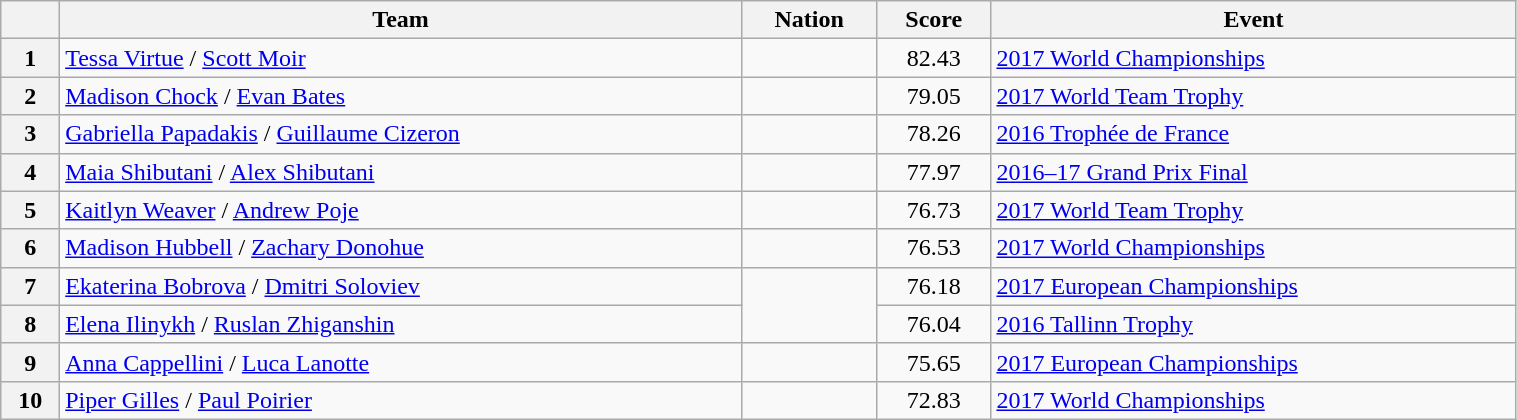<table class="wikitable sortable" style="text-align:left; width:80%">
<tr>
<th scope="col"></th>
<th scope="col">Team</th>
<th scope="col">Nation</th>
<th scope="col">Score</th>
<th scope="col">Event</th>
</tr>
<tr>
<th scope="row">1</th>
<td><a href='#'>Tessa Virtue</a> / <a href='#'>Scott Moir</a></td>
<td></td>
<td style="text-align:center;">82.43</td>
<td><a href='#'>2017 World Championships</a></td>
</tr>
<tr>
<th scope="row">2</th>
<td><a href='#'>Madison Chock</a> / <a href='#'>Evan Bates</a></td>
<td></td>
<td style="text-align:center;">79.05</td>
<td><a href='#'>2017 World Team Trophy</a></td>
</tr>
<tr>
<th scope="row">3</th>
<td><a href='#'>Gabriella Papadakis</a> / <a href='#'>Guillaume Cizeron</a></td>
<td></td>
<td style="text-align:center;">78.26</td>
<td><a href='#'>2016 Trophée de France</a></td>
</tr>
<tr>
<th scope="row">4</th>
<td><a href='#'>Maia Shibutani</a> / <a href='#'>Alex Shibutani</a></td>
<td></td>
<td style="text-align:center;">77.97</td>
<td><a href='#'>2016–17 Grand Prix Final</a></td>
</tr>
<tr>
<th scope="row">5</th>
<td><a href='#'>Kaitlyn Weaver</a> / <a href='#'>Andrew Poje</a></td>
<td></td>
<td style="text-align:center;">76.73</td>
<td><a href='#'>2017 World Team Trophy</a></td>
</tr>
<tr>
<th scope="row">6</th>
<td><a href='#'>Madison Hubbell</a> / <a href='#'>Zachary Donohue</a></td>
<td></td>
<td style="text-align:center;">76.53</td>
<td><a href='#'>2017 World Championships</a></td>
</tr>
<tr>
<th scope="row">7</th>
<td><a href='#'>Ekaterina Bobrova</a> / <a href='#'>Dmitri Soloviev</a></td>
<td rowspan="2"></td>
<td style="text-align:center;">76.18</td>
<td><a href='#'>2017 European Championships</a></td>
</tr>
<tr>
<th scope="row">8</th>
<td><a href='#'>Elena Ilinykh</a> / <a href='#'>Ruslan Zhiganshin</a></td>
<td style="text-align:center;">76.04</td>
<td><a href='#'>2016 Tallinn Trophy</a></td>
</tr>
<tr>
<th scope="row">9</th>
<td><a href='#'>Anna Cappellini</a> / <a href='#'>Luca Lanotte</a></td>
<td></td>
<td style="text-align:center;">75.65</td>
<td><a href='#'>2017 European Championships</a></td>
</tr>
<tr>
<th scope="row">10</th>
<td><a href='#'>Piper Gilles</a> / <a href='#'>Paul Poirier</a></td>
<td></td>
<td style="text-align:center;">72.83</td>
<td><a href='#'>2017 World Championships</a></td>
</tr>
</table>
